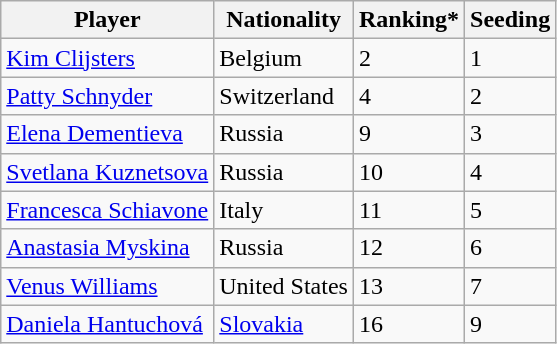<table class="wikitable" border="1">
<tr>
<th>Player</th>
<th>Nationality</th>
<th>Ranking*</th>
<th>Seeding</th>
</tr>
<tr>
<td><a href='#'>Kim Clijsters</a></td>
<td> Belgium</td>
<td>2</td>
<td>1</td>
</tr>
<tr>
<td><a href='#'>Patty Schnyder</a></td>
<td> Switzerland</td>
<td>4</td>
<td>2</td>
</tr>
<tr>
<td><a href='#'>Elena Dementieva</a></td>
<td> Russia</td>
<td>9</td>
<td>3</td>
</tr>
<tr>
<td><a href='#'>Svetlana Kuznetsova</a></td>
<td> Russia</td>
<td>10</td>
<td>4</td>
</tr>
<tr>
<td><a href='#'>Francesca Schiavone</a></td>
<td> Italy</td>
<td>11</td>
<td>5</td>
</tr>
<tr>
<td><a href='#'>Anastasia Myskina</a></td>
<td> Russia</td>
<td>12</td>
<td>6</td>
</tr>
<tr>
<td><a href='#'>Venus Williams</a></td>
<td> United States</td>
<td>13</td>
<td>7</td>
</tr>
<tr>
<td><a href='#'>Daniela Hantuchová</a></td>
<td> <a href='#'>Slovakia</a></td>
<td>16</td>
<td>9</td>
</tr>
</table>
